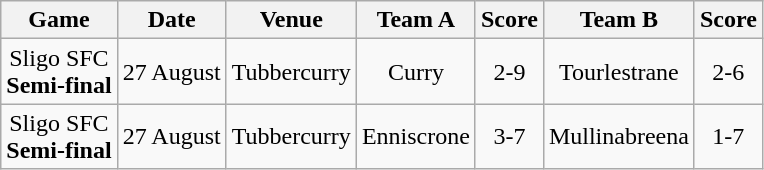<table class="wikitable">
<tr>
<th>Game</th>
<th>Date</th>
<th>Venue</th>
<th>Team A</th>
<th>Score</th>
<th>Team B</th>
<th>Score</th>
</tr>
<tr align="center">
<td>Sligo SFC<br><strong>Semi-final</strong></td>
<td>27 August</td>
<td>Tubbercurry</td>
<td>Curry</td>
<td>2-9</td>
<td>Tourlestrane</td>
<td>2-6</td>
</tr>
<tr align="center">
<td>Sligo SFC<br><strong>Semi-final</strong></td>
<td>27 August</td>
<td>Tubbercurry</td>
<td>Enniscrone</td>
<td>3-7</td>
<td>Mullinabreena</td>
<td>1-7</td>
</tr>
</table>
